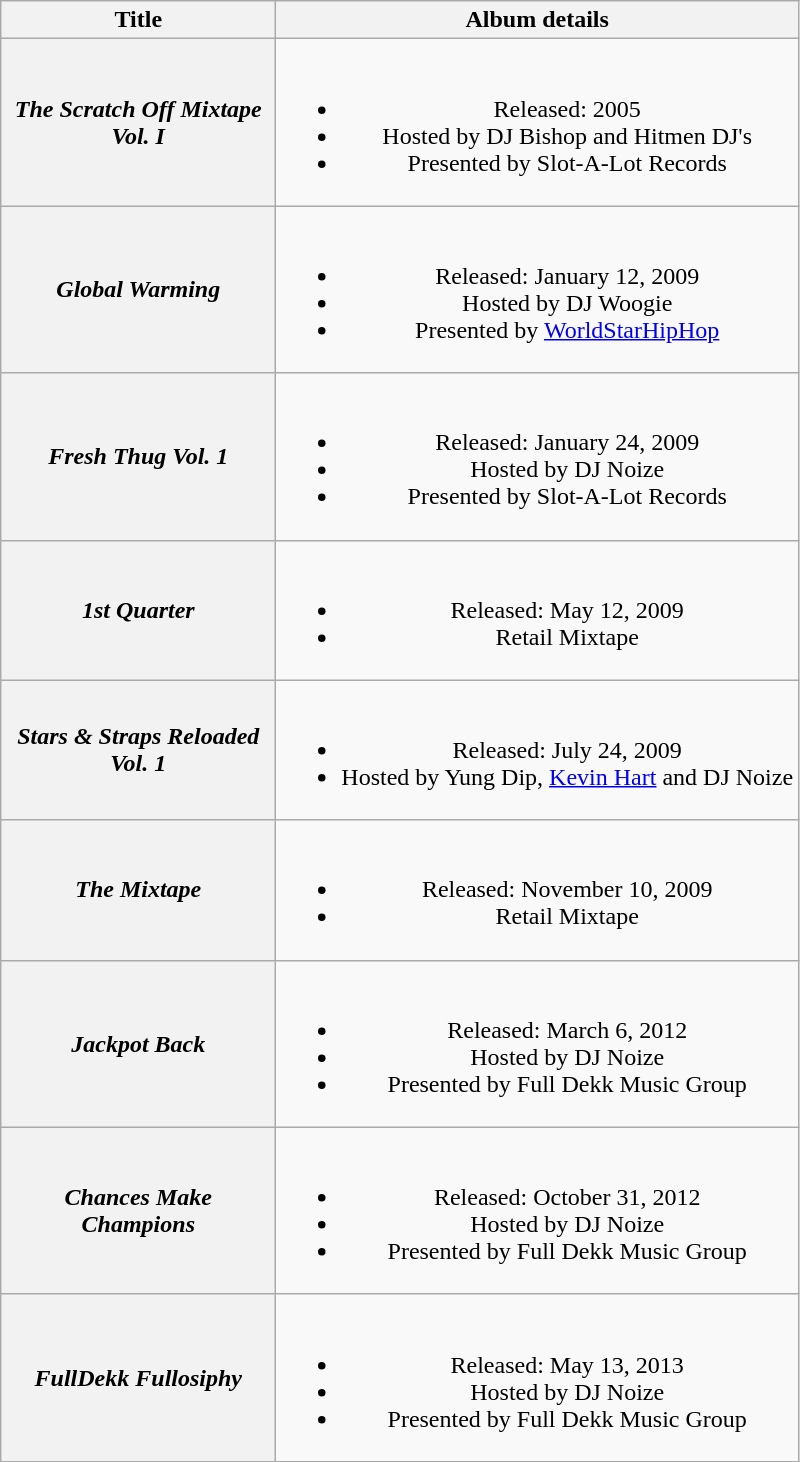<table class="wikitable plainrowheaders" style="text-align:center;">
<tr>
<th scope="col" style="width:11em;">Title</th>
<th scope="col">Album details</th>
</tr>
<tr>
<th scope="row"><em>The Scratch Off Mixtape Vol. I</em></th>
<td><br><ul><li>Released: 2005</li><li>Hosted by DJ Bishop and Hitmen DJ's</li><li>Presented by Slot-A-Lot Records</li></ul></td>
</tr>
<tr>
<th scope="row"><em>Global Warming</em></th>
<td><br><ul><li>Released: January 12, 2009</li><li>Hosted by DJ Woogie</li><li>Presented by <a href='#'>WorldStarHipHop</a></li></ul></td>
</tr>
<tr>
<th scope="row"><em>Fresh Thug Vol. 1</em></th>
<td><br><ul><li>Released: January 24, 2009</li><li>Hosted by DJ Noize</li><li>Presented by Slot-A-Lot Records</li></ul></td>
</tr>
<tr>
<th scope="row"><em>1st Quarter</em></th>
<td><br><ul><li>Released: May 12, 2009</li><li>Retail Mixtape</li></ul></td>
</tr>
<tr>
<th scope="row"><em>Stars & Straps Reloaded Vol. 1</em></th>
<td><br><ul><li>Released: July 24, 2009</li><li>Hosted by Yung Dip, <a href='#'>Kevin Hart</a> and DJ Noize</li></ul></td>
</tr>
<tr>
<th scope="row"><em>The Mixtape</em></th>
<td><br><ul><li>Released: November 10, 2009</li><li>Retail Mixtape</li></ul></td>
</tr>
<tr>
<th scope="row"><em>Jackpot Back</em></th>
<td><br><ul><li>Released: March 6, 2012</li><li>Hosted by DJ Noize</li><li>Presented by Full Dekk Music Group</li></ul></td>
</tr>
<tr>
<th scope="row"><em>Chances Make Champions</em></th>
<td><br><ul><li>Released: October 31, 2012</li><li>Hosted by DJ Noize</li><li>Presented by Full Dekk Music Group</li></ul></td>
</tr>
<tr>
<th scope="row"><em>FullDekk Fullosiphy</em></th>
<td><br><ul><li>Released: May 13, 2013</li><li>Hosted by DJ Noize</li><li>Presented by Full Dekk Music Group</li></ul></td>
</tr>
</table>
